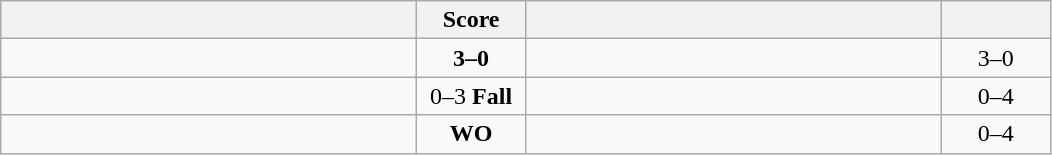<table class="wikitable" style="text-align: center; ">
<tr>
<th align="right" width="270"></th>
<th width="65">Score</th>
<th align="left" width="270"></th>
<th width="65"></th>
</tr>
<tr>
<td align="left"><strong></strong></td>
<td><strong>3–0</strong></td>
<td align="left"></td>
<td>3–0 <strong></strong></td>
</tr>
<tr>
<td align="left"></td>
<td>0–3 <strong>Fall</strong></td>
<td align="left"><strong></strong></td>
<td>0–4 <strong></strong></td>
</tr>
<tr>
<td align="left"></td>
<td><strong>WO</strong></td>
<td align="left"><strong></strong></td>
<td>0–4 <strong></strong></td>
</tr>
</table>
